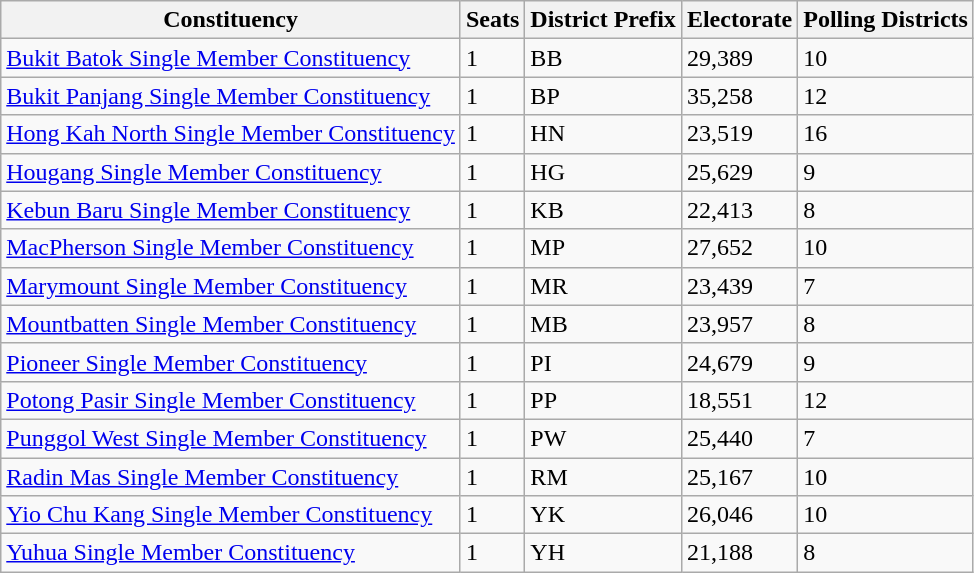<table class="wikitable">
<tr>
<th>Constituency</th>
<th>Seats</th>
<th>District Prefix</th>
<th>Electorate</th>
<th>Polling Districts</th>
</tr>
<tr>
<td><a href='#'>Bukit Batok Single Member Constituency</a></td>
<td>1</td>
<td>BB</td>
<td>29,389</td>
<td>10</td>
</tr>
<tr>
<td><a href='#'>Bukit Panjang Single Member Constituency</a></td>
<td>1</td>
<td>BP</td>
<td>35,258</td>
<td>12</td>
</tr>
<tr>
<td><a href='#'>Hong Kah North Single Member Constituency</a></td>
<td>1</td>
<td>HN</td>
<td>23,519</td>
<td>16</td>
</tr>
<tr>
<td><a href='#'>Hougang Single Member Constituency</a></td>
<td>1</td>
<td>HG</td>
<td>25,629</td>
<td>9</td>
</tr>
<tr>
<td><a href='#'>Kebun Baru Single Member Constituency</a></td>
<td>1</td>
<td>KB</td>
<td>22,413</td>
<td>8</td>
</tr>
<tr>
<td><a href='#'>MacPherson Single Member Constituency</a></td>
<td>1</td>
<td>MP</td>
<td>27,652</td>
<td>10</td>
</tr>
<tr>
<td><a href='#'>Marymount Single Member Constituency</a></td>
<td>1</td>
<td>MR</td>
<td>23,439</td>
<td>7</td>
</tr>
<tr>
<td><a href='#'>Mountbatten Single Member Constituency</a></td>
<td>1</td>
<td>MB</td>
<td>23,957</td>
<td>8</td>
</tr>
<tr>
<td><a href='#'>Pioneer Single Member Constituency</a></td>
<td>1</td>
<td>PI</td>
<td>24,679</td>
<td>9</td>
</tr>
<tr>
<td><a href='#'>Potong Pasir Single Member Constituency</a></td>
<td>1</td>
<td>PP</td>
<td>18,551</td>
<td>12</td>
</tr>
<tr>
<td><a href='#'>Punggol West Single Member Constituency</a></td>
<td>1</td>
<td>PW</td>
<td>25,440</td>
<td>7</td>
</tr>
<tr>
<td><a href='#'>Radin Mas Single Member Constituency</a></td>
<td>1</td>
<td>RM</td>
<td>25,167</td>
<td>10</td>
</tr>
<tr>
<td><a href='#'>Yio Chu Kang Single Member Constituency</a></td>
<td>1</td>
<td>YK</td>
<td>26,046</td>
<td>10</td>
</tr>
<tr>
<td><a href='#'>Yuhua Single Member Constituency</a></td>
<td>1</td>
<td>YH</td>
<td>21,188</td>
<td>8</td>
</tr>
</table>
